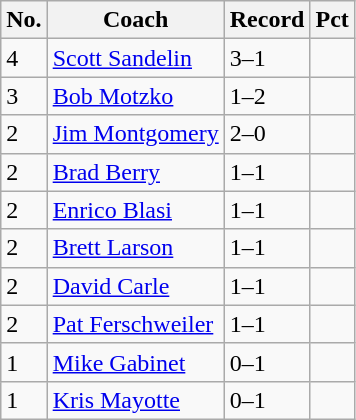<table class="wikitable">
<tr>
<th>No.</th>
<th>Coach</th>
<th>Record</th>
<th>Pct</th>
</tr>
<tr>
<td>4</td>
<td><a href='#'>Scott Sandelin</a></td>
<td>3–1</td>
<td></td>
</tr>
<tr>
<td>3</td>
<td><a href='#'>Bob Motzko</a></td>
<td>1–2</td>
<td></td>
</tr>
<tr>
<td>2</td>
<td><a href='#'>Jim Montgomery</a></td>
<td>2–0</td>
<td></td>
</tr>
<tr>
<td>2</td>
<td><a href='#'>Brad Berry</a></td>
<td>1–1</td>
<td></td>
</tr>
<tr>
<td>2</td>
<td><a href='#'>Enrico Blasi</a></td>
<td>1–1</td>
<td></td>
</tr>
<tr>
<td>2</td>
<td><a href='#'>Brett Larson</a></td>
<td>1–1</td>
<td></td>
</tr>
<tr>
<td>2</td>
<td><a href='#'>David Carle</a></td>
<td>1–1</td>
<td></td>
</tr>
<tr>
<td>2</td>
<td><a href='#'>Pat Ferschweiler</a></td>
<td>1–1</td>
<td></td>
</tr>
<tr>
<td>1</td>
<td><a href='#'>Mike Gabinet</a></td>
<td>0–1</td>
<td></td>
</tr>
<tr>
<td>1</td>
<td><a href='#'>Kris Mayotte</a></td>
<td>0–1</td>
<td></td>
</tr>
</table>
